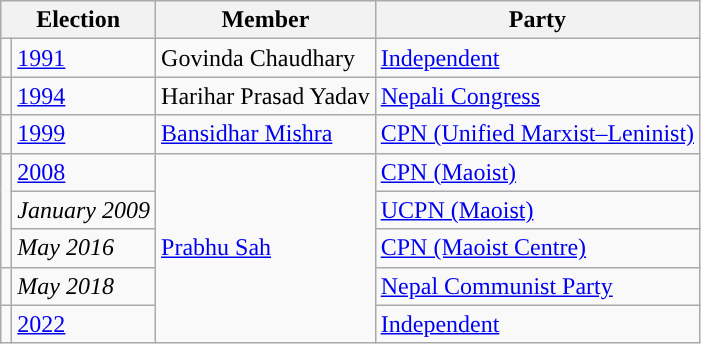<table class="wikitable">
<tr>
<th colspan="2">Election</th>
<th>Member</th>
<th>Party</th>
</tr>
<tr>
<td style="background-color:"></td>
<td><a href='#'>1991</a></td>
<td>Govinda Chaudhary</td>
<td><a href='#'>Independent</a></td>
</tr>
<tr>
<td style="background-color:"></td>
<td><a href='#'>1994</a></td>
<td>Harihar Prasad Yadav</td>
<td><a href='#'>Nepali Congress</a></td>
</tr>
<tr>
<td style="background-color:"></td>
<td><a href='#'>1999</a></td>
<td><a href='#'>Bansidhar Mishra</a></td>
<td><a href='#'>CPN (Unified Marxist–Leninist)</a></td>
</tr>
<tr>
<td rowspan="3" style="background-color:"></td>
<td><a href='#'>2008</a></td>
<td rowspan="5"><a href='#'>Prabhu Sah</a></td>
<td><a href='#'>CPN (Maoist)</a></td>
</tr>
<tr>
<td><em>January 2009</em></td>
<td><a href='#'>UCPN (Maoist)</a></td>
</tr>
<tr>
<td><em>May 2016</em></td>
<td><a href='#'>CPN (Maoist Centre)</a></td>
</tr>
<tr>
<td style="background-color:"></td>
<td><em>May 2018</em></td>
<td><a href='#'>Nepal Communist Party</a></td>
</tr>
<tr>
<td style="background-color:"></td>
<td><a href='#'>2022</a></td>
<td><a href='#'>Independent</a></td>
</tr>
</table>
